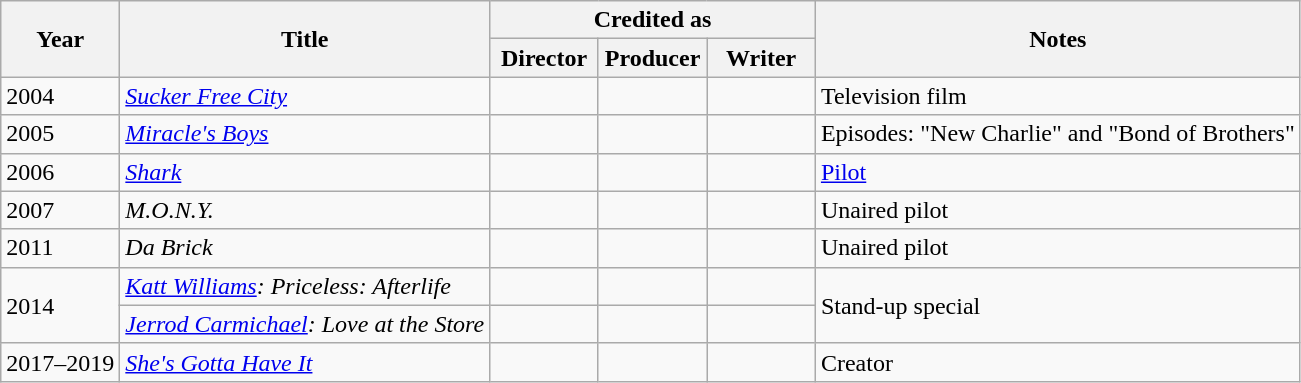<table class="wikitable" style="white-space:nowrap">
<tr>
<th rowspan="2" style="width:33px;">Year</th>
<th rowspan="2" style="width:200px;">Title</th>
<th colspan="3">Credited as</th>
<th rowspan="2">Notes</th>
</tr>
<tr>
<th width="65">Director</th>
<th width="65">Producer</th>
<th width="65">Writer</th>
</tr>
<tr>
<td>2004</td>
<td><em><a href='#'>Sucker Free City</a></em></td>
<td></td>
<td></td>
<td></td>
<td>Television film</td>
</tr>
<tr>
<td>2005</td>
<td><em><a href='#'>Miracle's Boys</a></em></td>
<td></td>
<td></td>
<td></td>
<td>Episodes: "New Charlie" and "Bond of Brothers"</td>
</tr>
<tr>
<td>2006</td>
<td><em><a href='#'>Shark</a></em></td>
<td></td>
<td></td>
<td></td>
<td><a href='#'>Pilot</a></td>
</tr>
<tr>
<td>2007</td>
<td><em>M.O.N.Y.</em></td>
<td></td>
<td></td>
<td></td>
<td>Unaired pilot</td>
</tr>
<tr>
<td>2011</td>
<td><em>Da Brick</em></td>
<td></td>
<td></td>
<td></td>
<td>Unaired pilot</td>
</tr>
<tr>
<td rowspan="2">2014</td>
<td><em><a href='#'>Katt Williams</a>: Priceless: Afterlife</em></td>
<td></td>
<td></td>
<td></td>
<td rowspan=2>Stand-up special</td>
</tr>
<tr>
<td><em><a href='#'>Jerrod Carmichael</a>: Love at the Store</em></td>
<td></td>
<td></td>
<td></td>
</tr>
<tr>
<td>2017–2019</td>
<td><em><a href='#'>She's Gotta Have It</a></em></td>
<td></td>
<td></td>
<td></td>
<td>Creator</td>
</tr>
</table>
